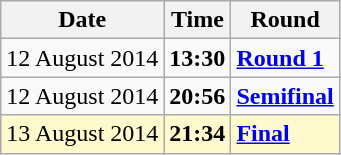<table class="wikitable">
<tr>
<th>Date</th>
<th>Time</th>
<th>Round</th>
</tr>
<tr>
<td>12 August 2014</td>
<td><strong>13:30</strong></td>
<td><strong><a href='#'>Round 1</a></strong></td>
</tr>
<tr>
<td>12 August 2014</td>
<td><strong>20:56</strong></td>
<td><strong><a href='#'>Semifinal</a></strong></td>
</tr>
<tr style=background:lemonchiffon>
<td>13 August 2014</td>
<td><strong>21:34</strong></td>
<td><strong><a href='#'>Final</a></strong></td>
</tr>
</table>
